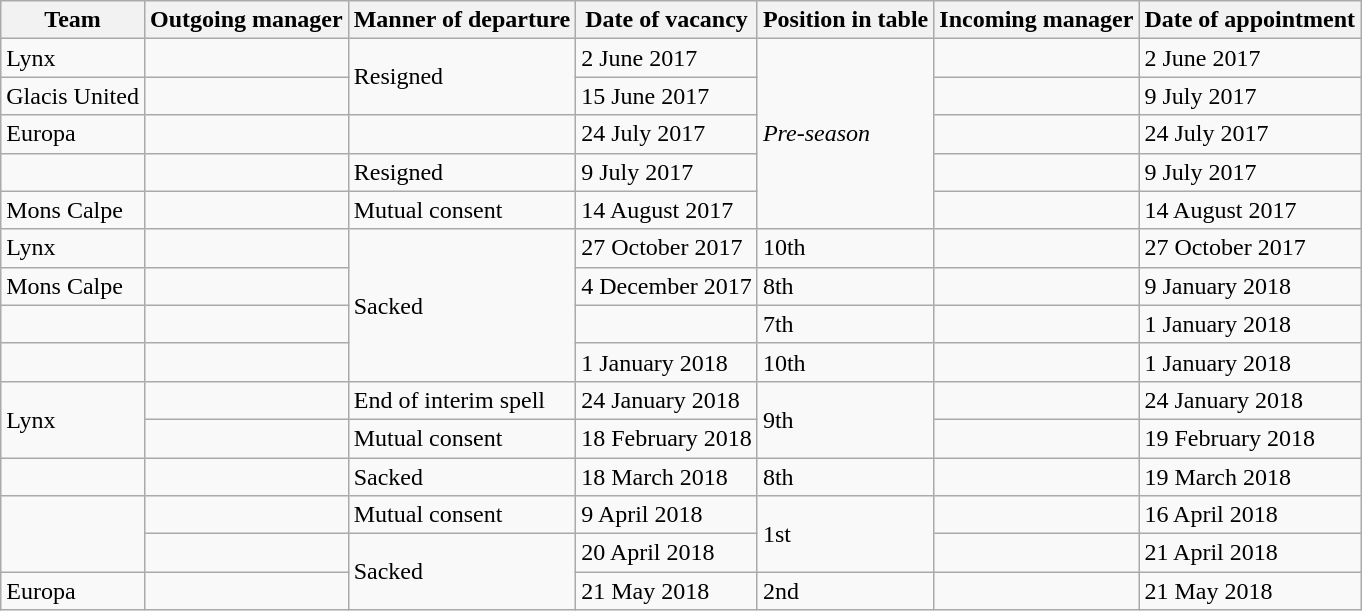<table class="wikitable sortable">
<tr>
<th>Team</th>
<th>Outgoing manager</th>
<th>Manner of departure</th>
<th>Date of vacancy</th>
<th>Position in table</th>
<th>Incoming manager</th>
<th>Date of appointment</th>
</tr>
<tr>
<td>Lynx</td>
<td></td>
<td rowspan="2">Resigned</td>
<td>2 June 2017</td>
<td rowspan="5"><em>Pre-season</em></td>
<td></td>
<td>2 June 2017</td>
</tr>
<tr>
<td>Glacis United</td>
<td></td>
<td>15 June 2017</td>
<td></td>
<td>9 July 2017</td>
</tr>
<tr>
<td>Europa</td>
<td></td>
<td></td>
<td>24 July 2017</td>
<td></td>
<td>24 July 2017</td>
</tr>
<tr>
<td></td>
<td></td>
<td>Resigned</td>
<td>9 July 2017</td>
<td></td>
<td>9 July 2017</td>
</tr>
<tr>
<td>Mons Calpe</td>
<td></td>
<td>Mutual consent</td>
<td>14 August 2017</td>
<td></td>
<td>14 August 2017</td>
</tr>
<tr>
<td>Lynx</td>
<td></td>
<td rowspan="4">Sacked</td>
<td>27 October 2017</td>
<td>10th</td>
<td></td>
<td>27 October 2017</td>
</tr>
<tr>
<td>Mons Calpe</td>
<td></td>
<td>4 December 2017</td>
<td>8th</td>
<td></td>
<td>9 January 2018</td>
</tr>
<tr>
<td></td>
<td></td>
<td></td>
<td>7th</td>
<td></td>
<td>1 January 2018</td>
</tr>
<tr>
<td></td>
<td></td>
<td>1 January 2018</td>
<td>10th</td>
<td></td>
<td>1 January 2018</td>
</tr>
<tr>
<td rowspan=2>Lynx</td>
<td></td>
<td>End of interim spell</td>
<td>24 January 2018</td>
<td rowspan=2>9th</td>
<td></td>
<td>24 January 2018</td>
</tr>
<tr>
<td></td>
<td>Mutual consent</td>
<td>18 February 2018</td>
<td></td>
<td>19 February 2018</td>
</tr>
<tr>
<td></td>
<td></td>
<td>Sacked</td>
<td>18 March 2018</td>
<td>8th</td>
<td></td>
<td>19 March 2018</td>
</tr>
<tr>
<td rowspan=2></td>
<td></td>
<td>Mutual consent</td>
<td>9 April 2018</td>
<td rowspan=2>1st</td>
<td></td>
<td>16 April 2018</td>
</tr>
<tr>
<td></td>
<td rowspan=2>Sacked</td>
<td>20 April 2018</td>
<td></td>
<td>21 April 2018</td>
</tr>
<tr>
<td>Europa</td>
<td></td>
<td>21 May 2018</td>
<td>2nd</td>
<td></td>
<td>21 May 2018</td>
</tr>
</table>
